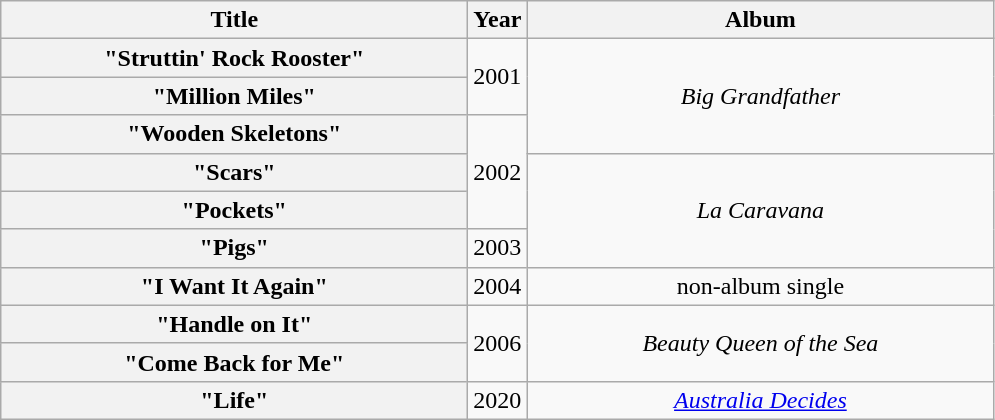<table class="wikitable plainrowheaders" style="text-align:center;" border="1">
<tr>
<th scope="col" style="width:19em;">Title</th>
<th scope="col" style="width:1em;">Year</th>
<th scope="col" style="width:19em;">Album</th>
</tr>
<tr>
<th scope="row">"Struttin' Rock Rooster"</th>
<td rowspan="2">2001</td>
<td rowspan="3"><em>Big Grandfather</em></td>
</tr>
<tr>
<th scope="row">"Million Miles"</th>
</tr>
<tr>
<th scope="row">"Wooden Skeletons"</th>
<td rowspan="3">2002</td>
</tr>
<tr>
<th scope="row">"Scars"</th>
<td rowspan="3"><em>La Caravana</em></td>
</tr>
<tr>
<th scope="row">"Pockets"</th>
</tr>
<tr>
<th scope="row">"Pigs"</th>
<td>2003</td>
</tr>
<tr>
<th scope="row">"I Want It Again"</th>
<td>2004</td>
<td>non-album single</td>
</tr>
<tr>
<th scope="row">"Handle on It"</th>
<td rowspan="2">2006</td>
<td rowspan="2"><em>Beauty Queen of the Sea</em></td>
</tr>
<tr>
<th scope="row">"Come Back for Me"</th>
</tr>
<tr>
<th scope="row">"Life"</th>
<td>2020</td>
<td><em><a href='#'>Australia Decides</a></em></td>
</tr>
</table>
